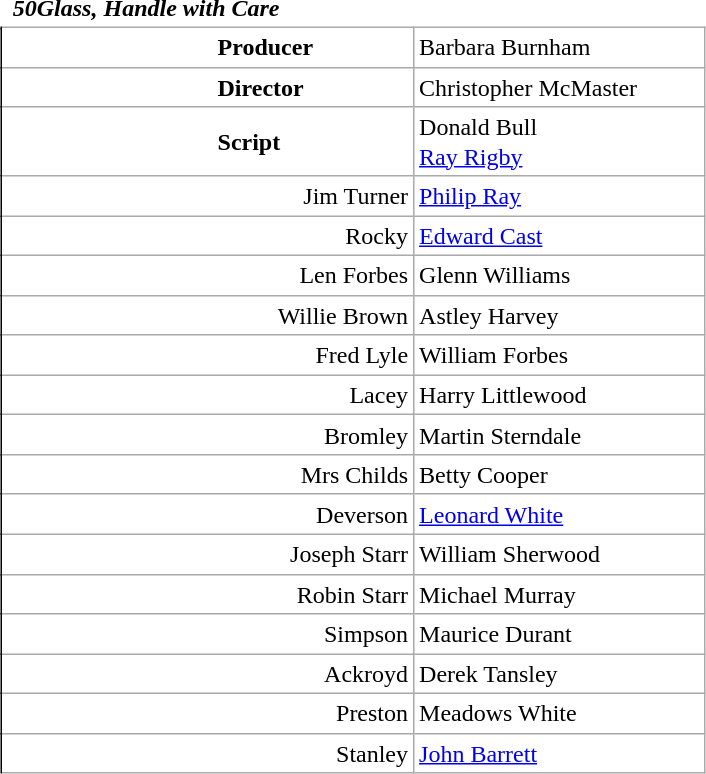<table class="wikitable mw-collapsible mw-collapsed" style="vertical-align:top;margin:auto 2em;line-height:1.2;min-width:33em;display: inline-table;background-color:inherit;border:none;">
<tr>
<td class=unsortable style="border:hidden;line-height:1.67;text-align:center;margin-left:-1em;padding-left:0.5em;min-width:1.0em;"></td>
<td class=unsortable style="border:none;padding-left:0.5em;text-align:left;min-width:16.5em;font-weight:700;font-style:italic;">50Glass, Handle with Care</td>
<td class=unsortable style="border:none;text-align:right;font-weight:normal;font-family:Courier;font-size:95%;letter-spacing:-1pt;min-width:8.5em;padding-right:0.2em;"></td>
<td class=unsortable style="border:hidden;min-width:3.5em;padding-left:0;"></td>
<td class=unsortable style="border:hidden;min-width:3.5em;font-size:95%;"></td>
</tr>
<tr>
<td rowspan=100 style="border:none thin;border-right-style :solid;"></td>
</tr>
<tr>
<td style="text-align:left;padding-left:9.0em;font-weight:bold;">Producer</td>
<td colspan=2>Barbara Burnham</td>
</tr>
<tr>
<td style="text-align:left;padding-left:9.0em;font-weight:bold;">Director</td>
<td colspan=2>Christopher McMaster</td>
</tr>
<tr>
<td style="text-align:left;padding-left:9.0em;font-weight:bold;">Script</td>
<td colspan=2>Donald Bull<br><a href='#'>Ray Rigby</a></td>
</tr>
<tr>
<td style="text-align:right;">Jim Turner</td>
<td colspan=2><a href='#'>Philip Ray</a></td>
</tr>
<tr>
<td style="text-align:right;">Rocky</td>
<td colspan=2><a href='#'>Edward Cast</a></td>
</tr>
<tr>
<td style="text-align:right;">Len Forbes</td>
<td colspan=2>Glenn Williams</td>
</tr>
<tr>
<td style="text-align:right;">Willie Brown</td>
<td colspan=2>Astley Harvey</td>
</tr>
<tr>
<td style="text-align:right;">Fred Lyle</td>
<td colspan=2>William Forbes</td>
</tr>
<tr>
<td style="text-align:right;">Lacey</td>
<td colspan=2>Harry Littlewood</td>
</tr>
<tr>
<td style="text-align:right;">Bromley</td>
<td colspan=2>Martin Sterndale</td>
</tr>
<tr>
<td style="text-align:right;">Mrs Childs</td>
<td colspan=2>Betty Cooper</td>
</tr>
<tr>
<td style="text-align:right;">Deverson</td>
<td colspan=2><a href='#'>Leonard White</a></td>
</tr>
<tr>
<td style="text-align:right;">Joseph Starr</td>
<td colspan=2>William Sherwood</td>
</tr>
<tr>
<td style="text-align:right;">Robin Starr</td>
<td colspan=2>Michael Murray</td>
</tr>
<tr>
<td style="text-align:right;">Simpson</td>
<td colspan=2>Maurice Durant</td>
</tr>
<tr>
<td style="text-align:right;">Ackroyd</td>
<td colspan=2>Derek Tansley</td>
</tr>
<tr>
<td style="text-align:right;">Preston</td>
<td colspan=2>Meadows White</td>
</tr>
<tr>
<td style="text-align:right;">Stanley</td>
<td colspan=2><a href='#'>John Barrett</a></td>
</tr>
</table>
